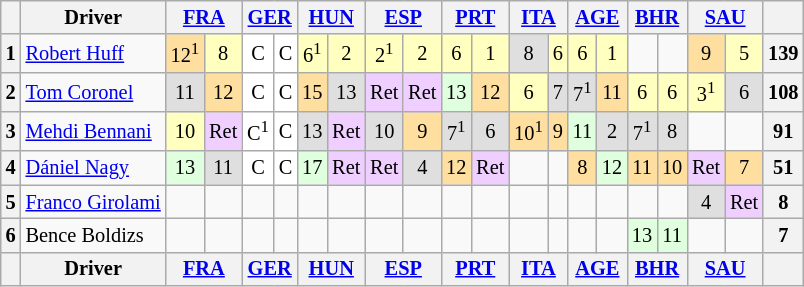<table class="wikitable" style="font-size:85%; text-align:center">
<tr>
<th></th>
<th>Driver</th>
<th colspan=2><a href='#'>FRA</a><br></th>
<th colspan=2><a href='#'>GER</a><br></th>
<th colspan=2><a href='#'>HUN</a><br></th>
<th colspan=2><a href='#'>ESP</a><br></th>
<th colspan=2><a href='#'>PRT</a><br></th>
<th colspan=2><a href='#'>ITA</a><br></th>
<th colspan=2><a href='#'>AGE</a><br></th>
<th colspan=2><a href='#'>BHR</a><br></th>
<th colspan=2><a href='#'>SAU</a><br></th>
<th></th>
</tr>
<tr>
<th>1</th>
<td align="left"> <a href='#'>Robert Huff</a></td>
<td style="background:#ffdf9f;">12<sup>1</sup></td>
<td style="background:#ffffbf;">8</td>
<td style="background:#ffffff;">C</td>
<td style="background:#ffffff;">C</td>
<td style="background:#ffffbf;">6<sup>1</sup></td>
<td style="background:#ffffbf;">2</td>
<td style="background:#ffffbf;">2<sup>1</sup></td>
<td style="background:#ffffbf;">2</td>
<td style="background:#ffffbf;">6</td>
<td style="background:#ffffbf;">1</td>
<td style="background:#dfdfdf;">8</td>
<td style="background:#ffffbf;">6</td>
<td style="background:#ffffbf;">6</td>
<td style="background:#ffffbf;">1</td>
<td></td>
<td></td>
<td style="background:#ffdf9f;">9</td>
<td style="background:#ffffbf;">5</td>
<th>139</th>
</tr>
<tr>
<th>2</th>
<td align="left"> <a href='#'>Tom Coronel</a></td>
<td style="background:#dfdfdf;">11</td>
<td style="background:#ffdf9f;">12</td>
<td style="background:#ffffff;">C</td>
<td style="background:#ffffff;">C</td>
<td style="background:#ffdf9f;">15</td>
<td style="background:#dfdfdf;">13</td>
<td style="background:#efcfff;">Ret</td>
<td style="background:#efcfff;">Ret</td>
<td style="background:#dfffdf;">13</td>
<td style="background:#ffdf9f;">12</td>
<td style="background:#ffffbf;">6</td>
<td style="background:#dfdfdf;">7</td>
<td style="background:#dfdfdf;">7<sup>1</sup></td>
<td style="background:#ffdf9f;">11</td>
<td style="background:#ffffbf;">6</td>
<td style="background:#ffffbf;">6</td>
<td style="background:#ffffbf;">3<sup>1</sup></td>
<td style="background:#dfdfdf;">6</td>
<th>108</th>
</tr>
<tr>
<th>3</th>
<td align="left"> <a href='#'>Mehdi Bennani</a></td>
<td style="background:#ffffbf;">10</td>
<td style="background:#efcfff;">Ret</td>
<td style="background:#ffffff;">C<sup>1</sup></td>
<td style="background:#ffffff;">C</td>
<td style="background:#dfdfdf;">13</td>
<td style="background:#efcfff;">Ret</td>
<td style="background:#dfdfdf;">10</td>
<td style="background:#ffdf9f;">9</td>
<td style="background:#dfdfdf;">7<sup>1</sup></td>
<td style="background:#dfdfdf;">6</td>
<td style="background:#ffdf9f;">10<sup>1</sup></td>
<td style="background:#ffdf9f;">9</td>
<td style="background:#dfffdf;">11</td>
<td style="background:#dfdfdf;">2</td>
<td style="background:#dfdfdf;">7<sup>1</sup></td>
<td style="background:#dfdfdf;">8</td>
<td></td>
<td></td>
<th>91</th>
</tr>
<tr>
<th>4</th>
<td align="left"> <a href='#'>Dániel Nagy</a></td>
<td style="background:#dfffdf;">13</td>
<td style="background:#dfdfdf;">11</td>
<td style="background:#ffffff;">C</td>
<td style="background:#ffffff;">C</td>
<td style="background:#dfffdf;">17</td>
<td style="background:#efcfff;">Ret</td>
<td style="background:#efcfff;">Ret</td>
<td style="background:#dfdfdf;">4</td>
<td style="background:#ffdf9f;">12</td>
<td style="background:#efcfff;">Ret</td>
<td></td>
<td></td>
<td style="background:#ffdf9f;">8</td>
<td style="background:#dfffdf;">12</td>
<td style="background:#ffdf9f;">11</td>
<td style="background:#ffdf9f;">10</td>
<td style="background:#efcfff;">Ret</td>
<td style="background:#ffdf9f;">7</td>
<th>51</th>
</tr>
<tr>
<th>5</th>
<td align="left"> <a href='#'>Franco Girolami</a></td>
<td></td>
<td></td>
<td></td>
<td></td>
<td></td>
<td></td>
<td></td>
<td></td>
<td></td>
<td></td>
<td></td>
<td></td>
<td></td>
<td></td>
<td></td>
<td></td>
<td style="background:#dfdfdf;">4</td>
<td style="background:#efcfff;">Ret</td>
<th>8</th>
</tr>
<tr>
<th>6</th>
<td align="left"> Bence Boldizs</td>
<td></td>
<td></td>
<td></td>
<td></td>
<td></td>
<td></td>
<td></td>
<td></td>
<td></td>
<td></td>
<td></td>
<td></td>
<td></td>
<td></td>
<td style="background:#dfffdf;">13</td>
<td style="background:#dfffdf;">11</td>
<td></td>
<td></td>
<th>7</th>
</tr>
<tr>
<th></th>
<th>Driver</th>
<th colspan=2><a href='#'>FRA</a><br></th>
<th colspan=2><a href='#'>GER</a><br></th>
<th colspan=2><a href='#'>HUN</a><br></th>
<th colspan=2><a href='#'>ESP</a><br></th>
<th colspan=2><a href='#'>PRT</a><br></th>
<th colspan=2><a href='#'>ITA</a><br></th>
<th colspan=2><a href='#'>AGE</a><br></th>
<th colspan=2><a href='#'>BHR</a><br></th>
<th colspan=2><a href='#'>SAU</a><br></th>
<th></th>
</tr>
</table>
